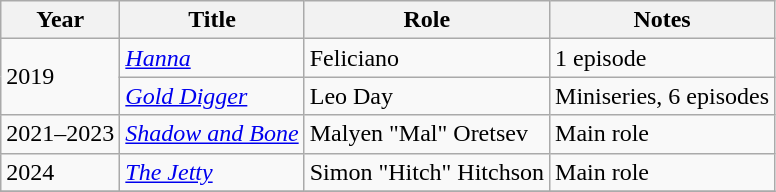<table class="wikitable">
<tr>
<th>Year</th>
<th>Title</th>
<th>Role</th>
<th>Notes</th>
</tr>
<tr>
<td rowspan="2">2019</td>
<td><em><a href='#'>Hanna</a></em></td>
<td>Feliciano</td>
<td>1 episode</td>
</tr>
<tr>
<td><em><a href='#'>Gold Digger</a></em></td>
<td>Leo Day</td>
<td>Miniseries, 6 episodes</td>
</tr>
<tr>
<td>2021–2023</td>
<td><em><a href='#'>Shadow and Bone</a></em></td>
<td>Malyen "Mal" Oretsev</td>
<td>Main role</td>
</tr>
<tr>
<td>2024</td>
<td><em><a href='#'>The Jetty</a></em></td>
<td>Simon "Hitch" Hitchson</td>
<td>Main role</td>
</tr>
<tr>
</tr>
</table>
